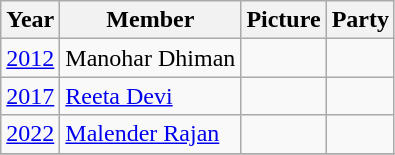<table class="wikitable sortable">
<tr>
<th>Year</th>
<th>Member</th>
<th>Picture</th>
<th colspan="2">Party</th>
</tr>
<tr>
<td><a href='#'>2012</a></td>
<td>Manohar Dhiman</td>
<td></td>
<td></td>
</tr>
<tr>
<td><a href='#'>2017</a></td>
<td><a href='#'>Reeta Devi</a></td>
<td></td>
<td></td>
</tr>
<tr>
<td><a href='#'>2022</a></td>
<td><a href='#'>Malender Rajan</a></td>
<td></td>
<td></td>
</tr>
<tr>
</tr>
</table>
